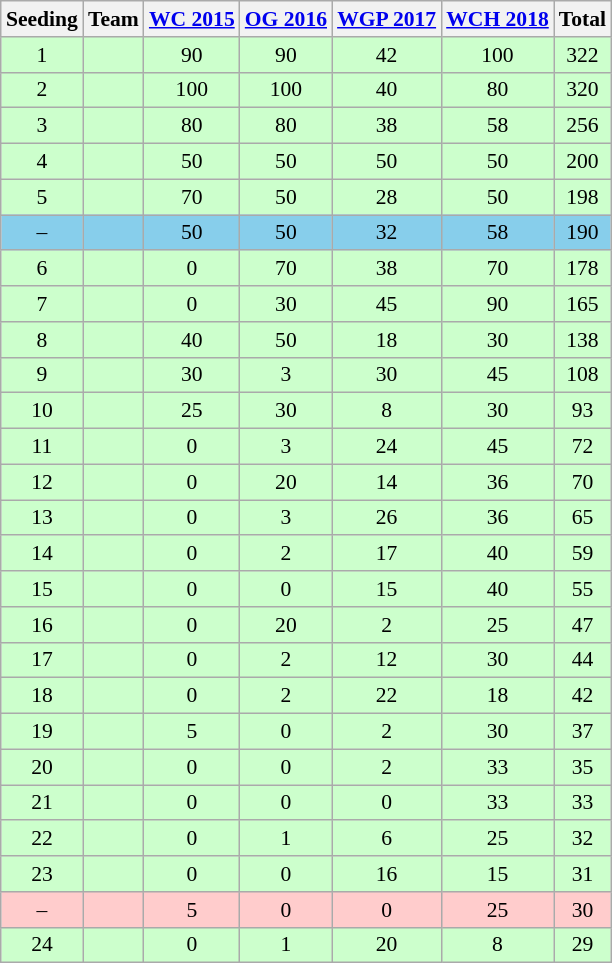<table class="wikitable collapsible sortable" style="font-size:90%; text-align:center;margin: 1em auto 1em auto ">
<tr>
<th>Seeding</th>
<th>Team</th>
<th><a href='#'>WC 2015</a></th>
<th><a href='#'>OG 2016</a></th>
<th><a href='#'>WGP 2017</a></th>
<th><a href='#'>WCH 2018</a></th>
<th>Total</th>
</tr>
<tr style="background: #ccffcc;">
<td>1</td>
<td align="left"></td>
<td>90</td>
<td>90</td>
<td>42</td>
<td>100</td>
<td>322</td>
</tr>
<tr style="background: #ccffcc;">
<td>2</td>
<td align="left"></td>
<td>100</td>
<td>100</td>
<td>40</td>
<td>80</td>
<td>320</td>
</tr>
<tr style="background: #ccffcc;">
<td>3</td>
<td align="left"></td>
<td>80</td>
<td>80</td>
<td>38</td>
<td>58</td>
<td>256</td>
</tr>
<tr style="background: #ccffcc;">
<td>4</td>
<td align="left"></td>
<td>50</td>
<td>50</td>
<td>50</td>
<td>50</td>
<td>200</td>
</tr>
<tr style="background: #ccffcc;">
<td>5</td>
<td align="left"></td>
<td>70</td>
<td>50</td>
<td>28</td>
<td>50</td>
<td>198</td>
</tr>
<tr style="background: #87ceeb;">
<td>–</td>
<td align="left"></td>
<td>50</td>
<td>50</td>
<td>32</td>
<td>58</td>
<td>190</td>
</tr>
<tr style="background: #ccffcc;">
<td>6</td>
<td align="left"></td>
<td>0</td>
<td>70</td>
<td>38</td>
<td>70</td>
<td>178</td>
</tr>
<tr style="background: #ccffcc;">
<td>7</td>
<td align="left"></td>
<td>0</td>
<td>30</td>
<td>45</td>
<td>90</td>
<td>165</td>
</tr>
<tr style="background: #ccffcc;">
<td>8</td>
<td align="left"></td>
<td>40</td>
<td>50</td>
<td>18</td>
<td>30</td>
<td>138</td>
</tr>
<tr style="background: #ccffcc;">
<td>9</td>
<td align="left"></td>
<td>30</td>
<td>3</td>
<td>30</td>
<td>45</td>
<td>108</td>
</tr>
<tr style="background: #ccffcc;">
<td>10</td>
<td align="left"></td>
<td>25</td>
<td>30</td>
<td>8</td>
<td>30</td>
<td>93</td>
</tr>
<tr style="background: #ccffcc;">
<td>11</td>
<td align="left"></td>
<td>0</td>
<td>3</td>
<td>24</td>
<td>45</td>
<td>72</td>
</tr>
<tr style="background: #ccffcc;">
<td>12</td>
<td align="left"></td>
<td>0</td>
<td>20</td>
<td>14</td>
<td>36</td>
<td>70</td>
</tr>
<tr style="background: #ccffcc;">
<td>13</td>
<td align="left"></td>
<td>0</td>
<td>3</td>
<td>26</td>
<td>36</td>
<td>65</td>
</tr>
<tr style="background: #ccffcc;">
<td>14</td>
<td align="left"></td>
<td>0</td>
<td>2</td>
<td>17</td>
<td>40</td>
<td>59</td>
</tr>
<tr style="background: #ccffcc;">
<td>15</td>
<td align="left"></td>
<td>0</td>
<td>0</td>
<td>15</td>
<td>40</td>
<td>55</td>
</tr>
<tr style="background: #ccffcc;">
<td>16</td>
<td align="left"></td>
<td>0</td>
<td>20</td>
<td>2</td>
<td>25</td>
<td>47</td>
</tr>
<tr style="background: #ccffcc;">
<td>17</td>
<td align="left"></td>
<td>0</td>
<td>2</td>
<td>12</td>
<td>30</td>
<td>44</td>
</tr>
<tr style="background: #ccffcc;">
<td>18</td>
<td align="left"></td>
<td>0</td>
<td>2</td>
<td>22</td>
<td>18</td>
<td>42</td>
</tr>
<tr style="background: #ccffcc;">
<td>19</td>
<td align="left"></td>
<td>5</td>
<td>0</td>
<td>2</td>
<td>30</td>
<td>37</td>
</tr>
<tr style="background: #ccffcc;">
<td>20</td>
<td align="left"></td>
<td>0</td>
<td>0</td>
<td>2</td>
<td>33</td>
<td>35</td>
</tr>
<tr style="background: #ccffcc;">
<td>21</td>
<td align="left"></td>
<td>0</td>
<td>0</td>
<td>0</td>
<td>33</td>
<td>33</td>
</tr>
<tr style="background: #ccffcc;">
<td>22</td>
<td align="left"></td>
<td>0</td>
<td>1</td>
<td>6</td>
<td>25</td>
<td>32</td>
</tr>
<tr style="background: #ccffcc;">
<td>23</td>
<td align="left"></td>
<td>0</td>
<td>0</td>
<td>16</td>
<td>15</td>
<td>31</td>
</tr>
<tr style="background: #ffcccc;">
<td>–</td>
<td align="left"></td>
<td>5</td>
<td>0</td>
<td>0</td>
<td>25</td>
<td>30</td>
</tr>
<tr style="background: #ccffcc;">
<td>24</td>
<td align="left"></td>
<td>0</td>
<td>1</td>
<td>20</td>
<td>8</td>
<td>29</td>
</tr>
</table>
